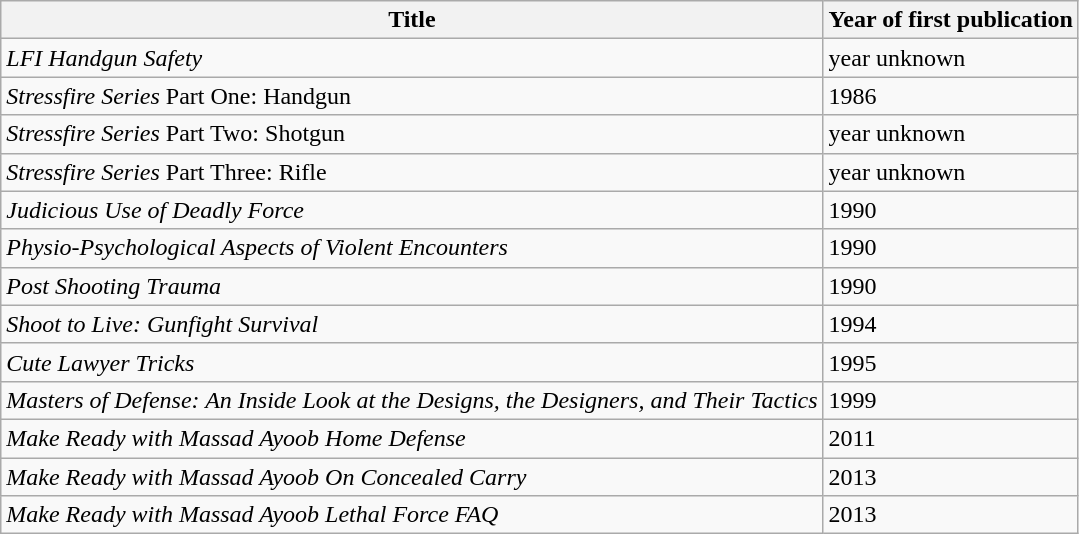<table class="wikitable sortable" border="1">
<tr>
<th>Title</th>
<th>Year of first publication</th>
</tr>
<tr>
<td><em>LFI Handgun Safety</em></td>
<td>year unknown</td>
</tr>
<tr>
<td><em>Stressfire Series</em> Part One: Handgun</td>
<td>1986</td>
</tr>
<tr>
<td><em>Stressfire Series</em> Part Two: Shotgun</td>
<td>year unknown</td>
</tr>
<tr>
<td><em>Stressfire Series</em> Part Three: Rifle</td>
<td>year unknown</td>
</tr>
<tr>
<td><em>Judicious Use of Deadly Force</em></td>
<td>1990</td>
</tr>
<tr>
<td><em>Physio-Psychological Aspects of Violent Encounters</em></td>
<td>1990</td>
</tr>
<tr>
<td><em>Post Shooting Trauma</em></td>
<td>1990</td>
</tr>
<tr>
<td><em>Shoot to Live: Gunfight Survival</em></td>
<td>1994</td>
</tr>
<tr>
<td><em>Cute Lawyer Tricks</em></td>
<td>1995</td>
</tr>
<tr>
<td><em>Masters of Defense: An Inside Look at the Designs, the Designers, and Their Tactics</em></td>
<td>1999</td>
</tr>
<tr>
<td><em>Make Ready with Massad Ayoob Home Defense</em></td>
<td>2011</td>
</tr>
<tr>
<td><em>Make Ready with Massad Ayoob On Concealed Carry</em></td>
<td>2013</td>
</tr>
<tr>
<td><em>Make Ready with Massad Ayoob Lethal Force FAQ</em></td>
<td>2013</td>
</tr>
</table>
